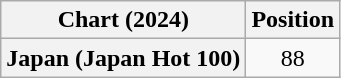<table class="wikitable plainrowheaders" style="text-align:center">
<tr>
<th scope="col">Chart (2024)</th>
<th scope="col">Position</th>
</tr>
<tr>
<th scope="row">Japan (Japan Hot 100)</th>
<td>88</td>
</tr>
</table>
